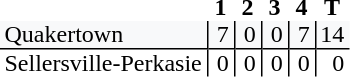<table style="border-collapse: collapse;">
<tr>
<th style="text-align: left;"></th>
<th style="text-align: center; padding: 0px 3px 0px 3px; width:12px;">1</th>
<th style="text-align: center; padding: 0px 3px 0px 3px; width:12px;">2</th>
<th style="text-align: center; padding: 0px 3px 0px 3px; width:12px;">3</th>
<th style="text-align: center; padding: 0px 3px 0px 3px; width:12px;">4</th>
<th style="text-align: center; padding: 0px 3px 0px 3px; width:12px;">T</th>
</tr>
<tr>
<td style="background: #f8f9fa; text-align: left; border-bottom: 1px solid black; padding: 0px 3px 0px 3px;">Quakertown</td>
<td style="background: #f8f9fa; border-left: 1px solid black; border-bottom: 1px solid black; text-align: right; padding: 0px 3px 0px 3px;">7</td>
<td style="background: #f8f9fa; background: #f8f9fa; border-left: 1px solid black; border-bottom: 1px solid black; text-align: right; padding: 0px 3px 0px 3px;">0</td>
<td style="background: #f8f9fa; border-left: 1px solid black; border-bottom: 1px solid black; text-align: right; padding: 0px 3px 0px 3px;">0</td>
<td style="background: #f8f9fa; border-left: 1px solid black; border-bottom: 1px solid black; text-align: right; padding: 0px 3px 0px 3px;">7</td>
<td style="background: #f8f9fa; border-left: 1px solid black; border-bottom: 1px solid black; text-align: right; padding: 0px 3px 0px 3px;">14</td>
</tr>
<tr>
<td style="text-align: left; padding: 0px 3px 0px 3px;">Sellersville-Perkasie</td>
<td style="border-left: 1px solid black; text-align: right; padding: 0px 3px 0px 3px;">0</td>
<td style="border-left: 1px solid black; text-align: right; padding: 0px 3px 0px 3px;">0</td>
<td style="border-left: 1px solid black; text-align: right; padding: 0px 3px 0px 3px;">0</td>
<td style="border-left: 1px solid black; text-align: right; padding: 0px 3px 0px 3px;">0</td>
<td style="border-left: 1px solid black; text-align: right; padding: 0px 3px 0px 3px;">0</td>
</tr>
</table>
